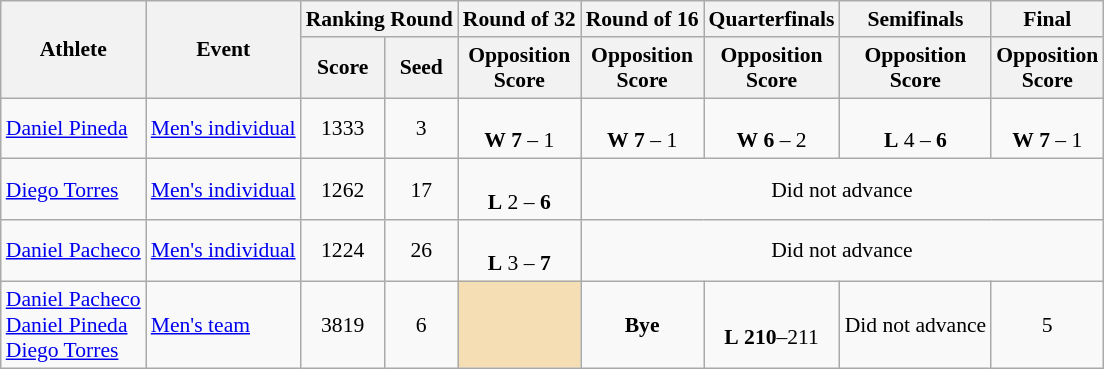<table class="wikitable" style="font-size:90%">
<tr>
<th rowspan="2">Athlete</th>
<th rowspan="2">Event</th>
<th colspan="2">Ranking Round</th>
<th>Round of 32</th>
<th>Round of 16</th>
<th>Quarterfinals</th>
<th>Semifinals</th>
<th>Final</th>
</tr>
<tr>
<th>Score</th>
<th>Seed</th>
<th>Opposition<br>Score</th>
<th>Opposition<br>Score</th>
<th>Opposition<br>Score</th>
<th>Opposition<br>Score</th>
<th>Opposition<br>Score</th>
</tr>
<tr>
<td><a href='#'>Daniel Pineda</a></td>
<td><a href='#'>Men's individual</a></td>
<td align=center>1333</td>
<td align=center>3</td>
<td align=center><br><strong>W</strong> <strong>7</strong> – 1</td>
<td align=center><br><strong>W</strong> <strong>7</strong> – 1</td>
<td align=center><br><strong>W</strong> <strong>6</strong> – 2</td>
<td align=center><br><strong>L</strong> 4 – <strong>6</strong></td>
<td align=center><br><strong>W</strong> <strong>7</strong> – 1<br></td>
</tr>
<tr>
<td><a href='#'>Diego Torres</a></td>
<td><a href='#'>Men's individual</a></td>
<td align=center>1262</td>
<td align=center>17</td>
<td align=center><br><strong>L</strong> 2 – <strong>6</strong></td>
<td align=center colspan=4>Did not advance</td>
</tr>
<tr>
<td><a href='#'>Daniel Pacheco</a></td>
<td><a href='#'>Men's individual</a></td>
<td align=center>1224</td>
<td align=center>26</td>
<td align=center><br><strong>L</strong> 3 – <strong>7</strong></td>
<td align=center colspan=4>Did not advance</td>
</tr>
<tr>
<td><a href='#'>Daniel Pacheco</a><br><a href='#'>Daniel Pineda</a><br><a href='#'>Diego Torres</a></td>
<td><a href='#'>Men's team</a></td>
<td align=center>3819</td>
<td align=center>6</td>
<td align=center bgcolor=wheat></td>
<td align=center><strong>Bye</strong></td>
<td align=center><br> <strong>L</strong> <strong>210</strong>–211</td>
<td align=center>Did not advance</td>
<td align=center>5</td>
</tr>
</table>
